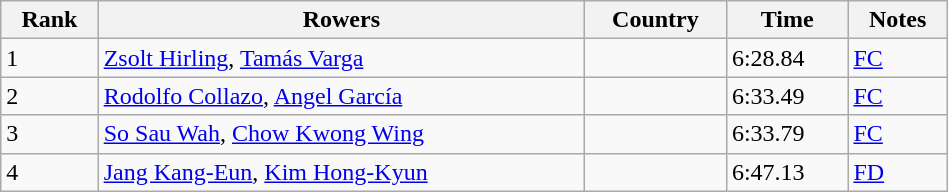<table class="wikitable sortable" width=50%>
<tr>
<th>Rank</th>
<th>Rowers</th>
<th>Country</th>
<th>Time</th>
<th>Notes</th>
</tr>
<tr>
<td>1</td>
<td><a href='#'>Zsolt Hirling</a>, <a href='#'>Tamás Varga</a></td>
<td></td>
<td>6:28.84</td>
<td><a href='#'>FC</a></td>
</tr>
<tr>
<td>2</td>
<td><a href='#'>Rodolfo Collazo</a>, <a href='#'>Angel García</a></td>
<td></td>
<td>6:33.49</td>
<td><a href='#'>FC</a></td>
</tr>
<tr>
<td>3</td>
<td><a href='#'>So Sau Wah</a>, <a href='#'>Chow Kwong Wing</a></td>
<td></td>
<td>6:33.79</td>
<td><a href='#'>FC</a></td>
</tr>
<tr>
<td>4</td>
<td><a href='#'>Jang Kang-Eun</a>, <a href='#'>Kim Hong-Kyun</a></td>
<td></td>
<td>6:47.13</td>
<td><a href='#'>FD</a></td>
</tr>
</table>
